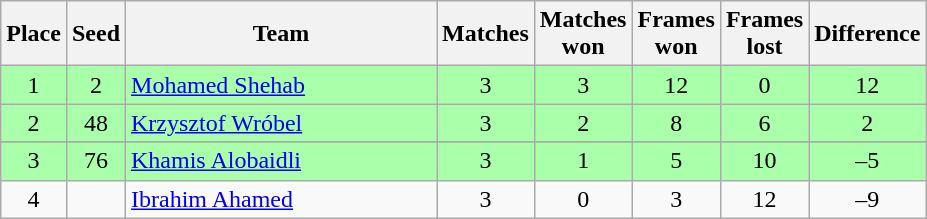<table class="wikitable" style="text-align: center;">
<tr>
<th width=20>Place</th>
<th width=20>Seed</th>
<th width=200>Team</th>
<th width=20>Matches</th>
<th width=20>Matches won</th>
<th width=20>Frames won</th>
<th width=20>Frames lost</th>
<th width=20>Difference</th>
</tr>
<tr style="background:#aaffaa;">
<td>1</td>
<td>2</td>
<td style="text-align:left;"> <a href='#'>Mohamed Shehab</a></td>
<td>3</td>
<td>3</td>
<td>12</td>
<td>0</td>
<td>12</td>
</tr>
<tr style="background:#aaffaa;">
<td>2</td>
<td>48</td>
<td style="text-align:left;"> <a href='#'>Krzysztof Wróbel</a></td>
<td>3</td>
<td>2</td>
<td>8</td>
<td>6</td>
<td>2</td>
</tr>
<tr>
</tr>
<tr style="background:#aaffaa;">
<td>3</td>
<td>76</td>
<td style="text-align:left;"> <a href='#'>Khamis Alobaidli</a></td>
<td>3</td>
<td>1</td>
<td>5</td>
<td>10</td>
<td>–5</td>
</tr>
<tr>
<td>4</td>
<td></td>
<td style="text-align:left;"> <a href='#'>Ibrahim Ahamed</a></td>
<td>3</td>
<td>0</td>
<td>3</td>
<td>12</td>
<td>–9</td>
</tr>
</table>
